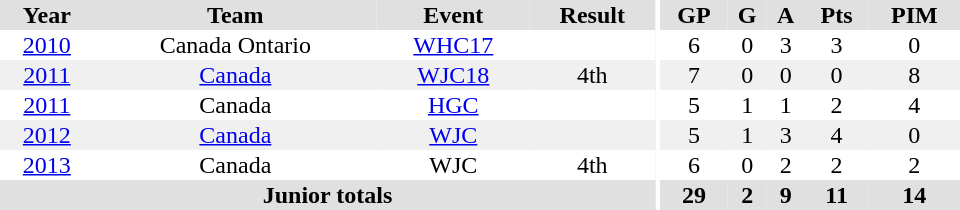<table border="0" cellpadding="1" cellspacing="0" ID="Table3" style="text-align:center; width:40em;">
<tr bgcolor="#e0e0e0">
<th>Year</th>
<th>Team</th>
<th>Event</th>
<th>Result</th>
<th rowspan="99" bgcolor="#ffffff"></th>
<th>GP</th>
<th>G</th>
<th>A</th>
<th>Pts</th>
<th>PIM</th>
</tr>
<tr>
<td><a href='#'>2010</a></td>
<td>Canada Ontario</td>
<td><a href='#'>WHC17</a></td>
<td></td>
<td>6</td>
<td>0</td>
<td>3</td>
<td>3</td>
<td>0</td>
</tr>
<tr bgcolor="#f0f0f0">
<td><a href='#'>2011</a></td>
<td><a href='#'>Canada</a></td>
<td><a href='#'>WJC18</a></td>
<td>4th</td>
<td>7</td>
<td>0</td>
<td>0</td>
<td>0</td>
<td>8</td>
</tr>
<tr>
<td><a href='#'>2011</a></td>
<td>Canada</td>
<td><a href='#'>HGC</a></td>
<td></td>
<td>5</td>
<td>1</td>
<td>1</td>
<td>2</td>
<td>4</td>
</tr>
<tr bgcolor="#f0f0f0">
<td><a href='#'>2012</a></td>
<td><a href='#'>Canada</a></td>
<td><a href='#'>WJC</a></td>
<td></td>
<td>5</td>
<td>1</td>
<td>3</td>
<td>4</td>
<td>0</td>
</tr>
<tr>
<td><a href='#'>2013</a></td>
<td>Canada</td>
<td>WJC</td>
<td>4th</td>
<td>6</td>
<td>0</td>
<td>2</td>
<td>2</td>
<td>2</td>
</tr>
<tr bgcolor="#e0e0e0">
<th colspan="4">Junior totals</th>
<th>29</th>
<th>2</th>
<th>9</th>
<th>11</th>
<th>14</th>
</tr>
</table>
